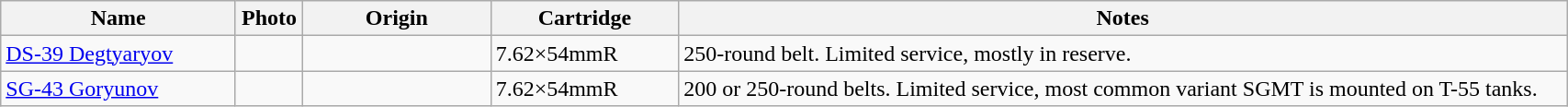<table class="wikitable" style="width:90%;">
<tr>
<th style="width:15%;">Name</th>
<th>Photo</th>
<th style="width:12%;">Origin</th>
<th style="width:12%;">Cartridge</th>
<th>Notes</th>
</tr>
<tr>
<td><a href='#'>DS-39 Degtyaryov</a></td>
<td></td>
<td></td>
<td>7.62×54mmR</td>
<td>250-round belt. Limited service, mostly in reserve.</td>
</tr>
<tr>
<td><a href='#'>SG-43 Goryunov</a></td>
<td></td>
<td></td>
<td>7.62×54mmR</td>
<td>200 or 250-round belts. Limited service, most common variant SGMT is mounted on T-55 tanks.</td>
</tr>
</table>
